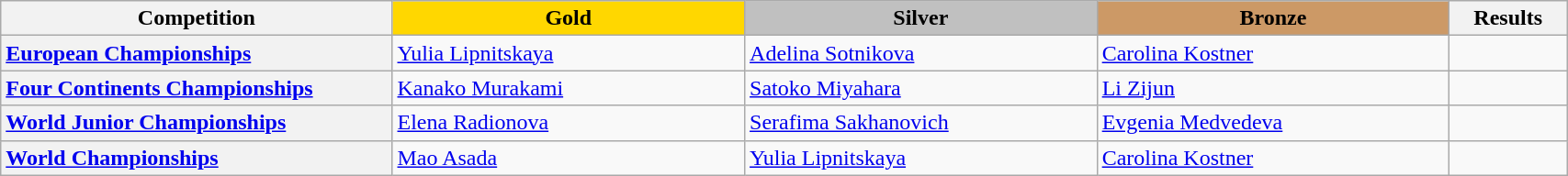<table class="wikitable unsortable" style="text-align:left; width:90%">
<tr>
<th scope="col" style="text-align:center; width:25%">Competition</th>
<td scope="col" style="text-align:center; width:22.5%; background:gold"><strong>Gold</strong></td>
<td scope="col" style="text-align:center; width:22.5%; background:silver"><strong>Silver</strong></td>
<td scope="col" style="text-align:center; width:22.5%; background:#c96"><strong>Bronze</strong></td>
<th scope="col" style="text-align:center; width:7.5%">Results</th>
</tr>
<tr>
<th scope="row" style="text-align:left"> <a href='#'>European Championships</a></th>
<td> <a href='#'>Yulia Lipnitskaya</a></td>
<td> <a href='#'>Adelina Sotnikova</a></td>
<td> <a href='#'>Carolina Kostner</a></td>
<td></td>
</tr>
<tr>
<th scope="row" style="text-align:left"> <a href='#'>Four Continents Championships</a></th>
<td> <a href='#'>Kanako Murakami</a></td>
<td> <a href='#'>Satoko Miyahara</a></td>
<td> <a href='#'>Li Zijun</a></td>
<td></td>
</tr>
<tr>
<th scope="row" style="text-align:left"> <a href='#'>World Junior Championships</a></th>
<td> <a href='#'>Elena Radionova</a></td>
<td> <a href='#'>Serafima Sakhanovich</a></td>
<td> <a href='#'>Evgenia Medvedeva</a></td>
<td></td>
</tr>
<tr>
<th scope="row" style="text-align:left"> <a href='#'>World Championships</a></th>
<td> <a href='#'>Mao Asada</a></td>
<td> <a href='#'>Yulia Lipnitskaya</a></td>
<td> <a href='#'>Carolina Kostner</a></td>
<td></td>
</tr>
</table>
